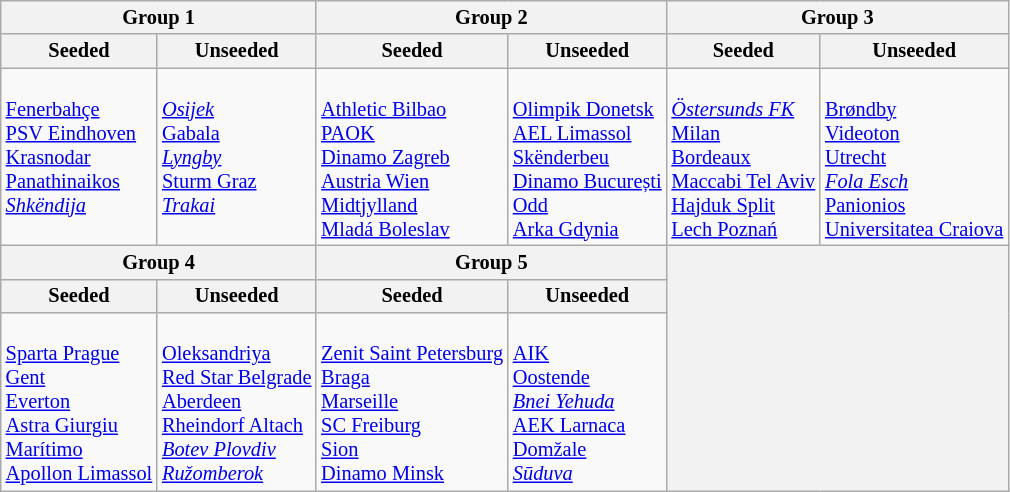<table class="wikitable" style="font-size:85%">
<tr>
<th colspan=2>Group 1</th>
<th colspan=2>Group 2</th>
<th colspan=2>Group 3</th>
</tr>
<tr>
<th>Seeded</th>
<th>Unseeded</th>
<th>Seeded</th>
<th>Unseeded</th>
<th>Seeded</th>
<th>Unseeded</th>
</tr>
<tr>
<td valign=top><br> <a href='#'>Fenerbahçe</a> <br>
 <a href='#'>PSV Eindhoven</a> <br>
 <a href='#'>Krasnodar</a> <br>
 <a href='#'>Panathinaikos</a> <br>
 <em><a href='#'>Shkëndija</a></em> </td>
<td valign=top><br> <em><a href='#'>Osijek</a></em> <br>
 <a href='#'>Gabala</a> <br>
 <em><a href='#'>Lyngby</a></em> <br>
 <a href='#'>Sturm Graz</a> <br>
 <em><a href='#'>Trakai</a></em> </td>
<td valign=top><br> <a href='#'>Athletic Bilbao</a> <br>
 <a href='#'>PAOK</a> <br>
 <a href='#'>Dinamo Zagreb</a> <br>
 <a href='#'>Austria Wien</a> <br>
 <a href='#'>Midtjylland</a> <br>
 <a href='#'>Mladá Boleslav</a> </td>
<td valign=top><br> <a href='#'>Olimpik Donetsk</a> <br>
 <a href='#'>AEL Limassol</a> <br>
 <a href='#'>Skënderbeu</a> <br>
 <a href='#'>Dinamo București</a> <br>
 <a href='#'>Odd</a> <br>
 <a href='#'>Arka Gdynia</a> </td>
<td valign=top><br> <em><a href='#'>Östersunds FK</a></em> <br>
 <a href='#'>Milan</a> <br>
 <a href='#'>Bordeaux</a> <br>
 <a href='#'>Maccabi Tel Aviv</a> <br>
 <a href='#'>Hajduk Split</a> <br>
 <a href='#'>Lech Poznań</a> </td>
<td valign=top><br> <a href='#'>Brøndby</a> <br>
 <a href='#'>Videoton</a> <br>
 <a href='#'>Utrecht</a> <br>
 <em><a href='#'>Fola Esch</a></em> <br>
 <a href='#'>Panionios</a> <br>
 <a href='#'>Universitatea Craiova</a> </td>
</tr>
<tr>
<th colspan=2>Group 4</th>
<th colspan=2>Group 5</th>
<th rowspan=3 colspan=2></th>
</tr>
<tr>
<th>Seeded</th>
<th>Unseeded</th>
<th>Seeded</th>
<th>Unseeded</th>
</tr>
<tr>
<td valign=top><br> <a href='#'>Sparta Prague</a> <br>
 <a href='#'>Gent</a> <br>
 <a href='#'>Everton</a> <br>
 <a href='#'>Astra Giurgiu</a> <br>
 <a href='#'>Marítimo</a> <br>
 <a href='#'>Apollon Limassol</a> </td>
<td valign=top><br> <a href='#'>Oleksandriya</a> <br>
 <a href='#'>Red Star Belgrade</a> <br>
 <a href='#'>Aberdeen</a> <br>
 <a href='#'>Rheindorf Altach</a> <br>
 <em><a href='#'>Botev Plovdiv</a></em> <br>
 <em><a href='#'>Ružomberok</a></em> </td>
<td valign=top><br> <a href='#'>Zenit Saint Petersburg</a> <br>
 <a href='#'>Braga</a> <br>
 <a href='#'>Marseille</a> <br>
 <a href='#'>SC Freiburg</a> <br>
 <a href='#'>Sion</a> <br>
 <a href='#'>Dinamo Minsk</a> </td>
<td valign=top><br> <a href='#'>AIK</a> <br>
 <a href='#'>Oostende</a> <br>
 <em><a href='#'>Bnei Yehuda</a></em> <br>
 <a href='#'>AEK Larnaca</a> <br>
 <a href='#'>Domžale</a> <br>
 <em><a href='#'>Sūduva</a></em> </td>
</tr>
</table>
